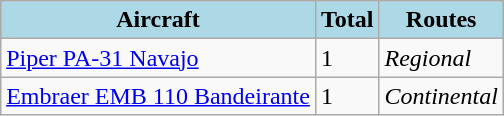<table class="wikitable" style="margin:1em auto;">
<tr>
<th style="background-color:lightblue;">Aircraft</th>
<th style="background-color:lightblue;">Total</th>
<th style="background-color:lightblue;">Routes</th>
</tr>
<tr>
<td><a href='#'>Piper PA-31 Navajo</a></td>
<td>1</td>
<td><em>Regional</em></td>
</tr>
<tr>
<td><a href='#'>Embraer EMB 110 Bandeirante</a></td>
<td>1</td>
<td><em>Continental</em></td>
</tr>
</table>
